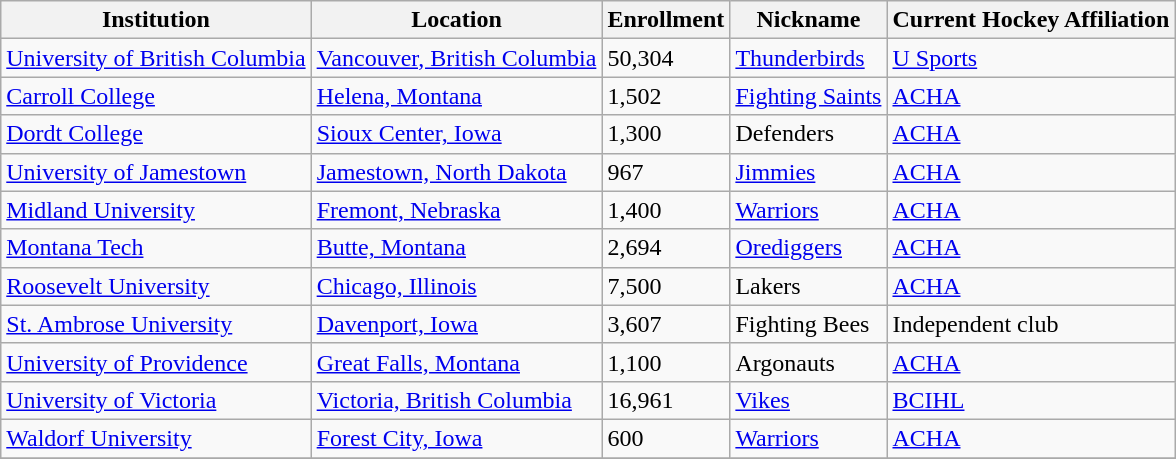<table class="wikitable">
<tr>
<th>Institution</th>
<th>Location</th>
<th>Enrollment</th>
<th>Nickname</th>
<th>Current Hockey Affiliation</th>
</tr>
<tr>
<td><a href='#'>University of British Columbia</a></td>
<td><a href='#'>Vancouver, British Columbia</a></td>
<td>50,304</td>
<td><a href='#'>Thunderbirds</a></td>
<td><a href='#'>U Sports</a></td>
</tr>
<tr>
<td><a href='#'>Carroll College</a></td>
<td><a href='#'>Helena, Montana</a></td>
<td>1,502</td>
<td><a href='#'>Fighting Saints</a></td>
<td><a href='#'>ACHA</a></td>
</tr>
<tr>
<td><a href='#'>Dordt College</a></td>
<td><a href='#'>Sioux Center, Iowa</a></td>
<td>1,300</td>
<td>Defenders</td>
<td><a href='#'>ACHA</a></td>
</tr>
<tr>
<td><a href='#'>University of Jamestown</a></td>
<td><a href='#'>Jamestown, North Dakota</a></td>
<td>967</td>
<td><a href='#'>Jimmies</a></td>
<td><a href='#'>ACHA</a></td>
</tr>
<tr>
<td><a href='#'>Midland University</a></td>
<td><a href='#'>Fremont, Nebraska</a></td>
<td>1,400</td>
<td><a href='#'>Warriors</a></td>
<td><a href='#'>ACHA</a></td>
</tr>
<tr>
<td><a href='#'>Montana Tech</a></td>
<td><a href='#'>Butte, Montana</a></td>
<td>2,694</td>
<td><a href='#'>Orediggers</a></td>
<td><a href='#'>ACHA</a></td>
</tr>
<tr>
<td><a href='#'>Roosevelt University</a></td>
<td><a href='#'>Chicago, Illinois</a></td>
<td>7,500</td>
<td>Lakers</td>
<td><a href='#'>ACHA</a></td>
</tr>
<tr>
<td><a href='#'>St. Ambrose University</a></td>
<td><a href='#'>Davenport, Iowa</a></td>
<td>3,607</td>
<td>Fighting Bees</td>
<td>Independent club</td>
</tr>
<tr>
<td><a href='#'>University of Providence</a></td>
<td><a href='#'>Great Falls, Montana</a></td>
<td>1,100</td>
<td>Argonauts</td>
<td><a href='#'>ACHA</a></td>
</tr>
<tr>
<td><a href='#'>University of Victoria</a></td>
<td><a href='#'>Victoria, British Columbia</a></td>
<td>16,961</td>
<td><a href='#'>Vikes</a></td>
<td><a href='#'>BCIHL</a></td>
</tr>
<tr>
<td><a href='#'>Waldorf University</a></td>
<td><a href='#'>Forest City, Iowa</a></td>
<td>600</td>
<td><a href='#'>Warriors</a></td>
<td><a href='#'>ACHA</a></td>
</tr>
<tr>
</tr>
</table>
